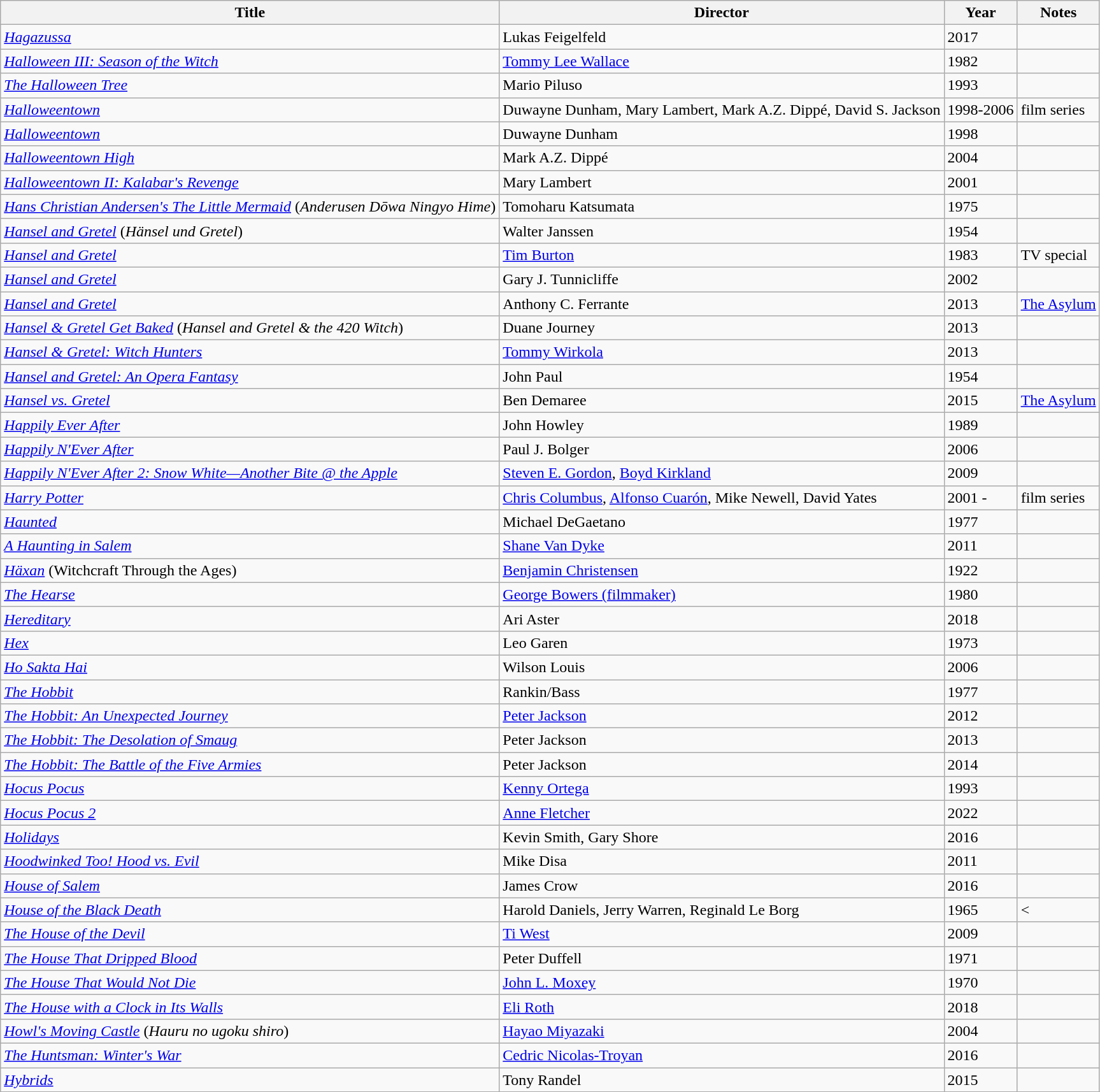<table class="wikitable">
<tr>
<th>Title</th>
<th>Director</th>
<th>Year</th>
<th>Notes</th>
</tr>
<tr>
<td><em><a href='#'>Hagazussa</a></em></td>
<td>Lukas Feigelfeld</td>
<td>2017</td>
<td></td>
</tr>
<tr>
<td><em><a href='#'>Halloween III: Season of the Witch</a></em></td>
<td><a href='#'>Tommy Lee Wallace</a></td>
<td>1982</td>
<td></td>
</tr>
<tr>
<td><em><a href='#'>The Halloween Tree</a></em></td>
<td>Mario Piluso</td>
<td>1993</td>
<td></td>
</tr>
<tr>
<td><em><a href='#'>Halloweentown</a></em></td>
<td>Duwayne Dunham, Mary Lambert, Mark A.Z. Dippé, David S. Jackson</td>
<td>1998-2006</td>
<td>film series</td>
</tr>
<tr>
<td><em><a href='#'>Halloweentown</a></em></td>
<td>Duwayne Dunham</td>
<td>1998</td>
<td></td>
</tr>
<tr>
<td><em><a href='#'>Halloweentown High</a></em></td>
<td>Mark A.Z. Dippé</td>
<td>2004</td>
<td></td>
</tr>
<tr>
<td><em><a href='#'>Halloweentown II: Kalabar's Revenge</a></em></td>
<td>Mary Lambert</td>
<td>2001</td>
<td></td>
</tr>
<tr>
<td><em><a href='#'>Hans Christian Andersen's The Little Mermaid</a></em>  (<em>Anderusen Dōwa Ningyo Hime</em>)</td>
<td>Tomoharu Katsumata</td>
<td>1975</td>
<td></td>
</tr>
<tr>
<td><em><a href='#'>Hansel and Gretel</a></em>  (<em>Hänsel und Gretel</em>)</td>
<td>Walter Janssen</td>
<td>1954</td>
<td></td>
</tr>
<tr>
<td><em><a href='#'>Hansel and Gretel</a></em></td>
<td><a href='#'>Tim Burton</a></td>
<td>1983</td>
<td>TV special</td>
</tr>
<tr>
<td><em><a href='#'>Hansel and Gretel</a></em></td>
<td>Gary J. Tunnicliffe</td>
<td>2002</td>
<td></td>
</tr>
<tr>
<td><em><a href='#'>Hansel and Gretel</a></em></td>
<td>Anthony C. Ferrante</td>
<td>2013</td>
<td><a href='#'>The Asylum</a></td>
</tr>
<tr>
<td><em><a href='#'>Hansel & Gretel Get Baked</a></em> (<em>Hansel and Gretel & the 420 Witch</em>)</td>
<td>Duane Journey</td>
<td>2013</td>
<td></td>
</tr>
<tr>
<td><em><a href='#'>Hansel & Gretel: Witch Hunters</a></em></td>
<td><a href='#'>Tommy Wirkola</a></td>
<td>2013</td>
<td></td>
</tr>
<tr>
<td><em><a href='#'>Hansel and Gretel: An Opera Fantasy</a></em></td>
<td>John Paul</td>
<td>1954</td>
<td></td>
</tr>
<tr>
<td><em><a href='#'>Hansel vs. Gretel</a></em></td>
<td>Ben Demaree</td>
<td>2015</td>
<td><a href='#'>The Asylum</a></td>
</tr>
<tr>
<td><em><a href='#'>Happily Ever After</a></em></td>
<td>John Howley</td>
<td>1989</td>
<td></td>
</tr>
<tr>
<td><em><a href='#'>Happily N'Ever After</a></em></td>
<td>Paul J. Bolger</td>
<td>2006</td>
<td></td>
</tr>
<tr>
<td><em><a href='#'>Happily N'Ever After 2: Snow White—Another Bite @ the Apple</a></em></td>
<td><a href='#'>Steven E. Gordon</a>, <a href='#'>Boyd Kirkland</a></td>
<td>2009</td>
<td></td>
</tr>
<tr>
<td><em><a href='#'>Harry Potter</a></em></td>
<td><a href='#'>Chris Columbus</a>, <a href='#'>Alfonso Cuarón</a>, Mike Newell, David Yates</td>
<td>2001 -</td>
<td>film series</td>
</tr>
<tr>
<td><em><a href='#'>Haunted</a></em></td>
<td>Michael DeGaetano</td>
<td>1977</td>
<td></td>
</tr>
<tr>
<td><em><a href='#'>A Haunting in Salem</a></em></td>
<td><a href='#'>Shane Van Dyke</a></td>
<td>2011</td>
<td></td>
</tr>
<tr>
<td><em><a href='#'>Häxan</a></em> (Witchcraft Through the Ages)</td>
<td><a href='#'>Benjamin Christensen</a></td>
<td>1922</td>
<td></td>
</tr>
<tr>
<td><em><a href='#'>The Hearse</a></em></td>
<td><a href='#'>George Bowers (filmmaker)</a></td>
<td>1980</td>
<td></td>
</tr>
<tr>
<td><em><a href='#'>Hereditary</a></em></td>
<td>Ari Aster</td>
<td>2018</td>
<td></td>
</tr>
<tr>
<td><em><a href='#'>Hex</a></em></td>
<td>Leo Garen</td>
<td>1973</td>
<td></td>
</tr>
<tr>
<td><em><a href='#'>Ho Sakta Hai</a></em></td>
<td>Wilson Louis</td>
<td>2006</td>
<td></td>
</tr>
<tr>
<td><em><a href='#'>The Hobbit</a></em></td>
<td>Rankin/Bass</td>
<td>1977</td>
<td></td>
</tr>
<tr>
<td><em><a href='#'>The Hobbit: An Unexpected Journey</a></em></td>
<td><a href='#'>Peter Jackson</a></td>
<td>2012</td>
<td></td>
</tr>
<tr>
<td><em><a href='#'>The Hobbit: The Desolation of Smaug</a></em></td>
<td>Peter Jackson</td>
<td>2013</td>
<td></td>
</tr>
<tr>
<td><em><a href='#'>The Hobbit: The Battle of the Five Armies</a></em></td>
<td>Peter Jackson</td>
<td>2014</td>
<td></td>
</tr>
<tr>
<td><em><a href='#'>Hocus Pocus</a></em></td>
<td><a href='#'>Kenny Ortega</a></td>
<td>1993</td>
<td></td>
</tr>
<tr>
<td><em><a href='#'>Hocus Pocus 2</a></em></td>
<td><a href='#'>Anne Fletcher</a></td>
<td>2022</td>
<td></td>
</tr>
<tr>
<td><em><a href='#'>Holidays</a></em></td>
<td>Kevin Smith, Gary Shore</td>
<td>2016</td>
<td></td>
</tr>
<tr>
<td><em><a href='#'>Hoodwinked Too! Hood vs. Evil</a></em></td>
<td>Mike Disa</td>
<td>2011</td>
<td></td>
</tr>
<tr>
<td><em><a href='#'>House of Salem</a></em></td>
<td>James Crow</td>
<td>2016</td>
<td></td>
</tr>
<tr>
<td><em><a href='#'>House of the Black Death</a></em></td>
<td>Harold Daniels, Jerry Warren, Reginald Le Borg</td>
<td>1965</td>
<td><</td>
</tr>
<tr>
<td><em><a href='#'>The House of the Devil</a></em></td>
<td><a href='#'>Ti West</a></td>
<td>2009</td>
<td></td>
</tr>
<tr>
<td><em><a href='#'>The House That Dripped Blood</a></em></td>
<td>Peter Duffell</td>
<td>1971</td>
<td></td>
</tr>
<tr>
<td><em><a href='#'>The House That Would Not Die</a></em></td>
<td><a href='#'>John L. Moxey</a></td>
<td>1970</td>
<td></td>
</tr>
<tr>
<td><em><a href='#'>The House with a Clock in Its Walls</a></em></td>
<td><a href='#'>Eli Roth</a></td>
<td>2018</td>
<td></td>
</tr>
<tr>
<td><em><a href='#'>Howl's Moving Castle</a></em>  (<em>Hauru no ugoku shiro</em>)</td>
<td><a href='#'>Hayao Miyazaki</a></td>
<td>2004</td>
<td></td>
</tr>
<tr>
<td><em><a href='#'>The Huntsman: Winter's War</a></em></td>
<td><a href='#'>Cedric Nicolas-Troyan</a></td>
<td>2016</td>
<td></td>
</tr>
<tr>
<td><em><a href='#'>Hybrids</a></em></td>
<td>Tony Randel</td>
<td>2015</td>
<td></td>
</tr>
<tr>
</tr>
</table>
